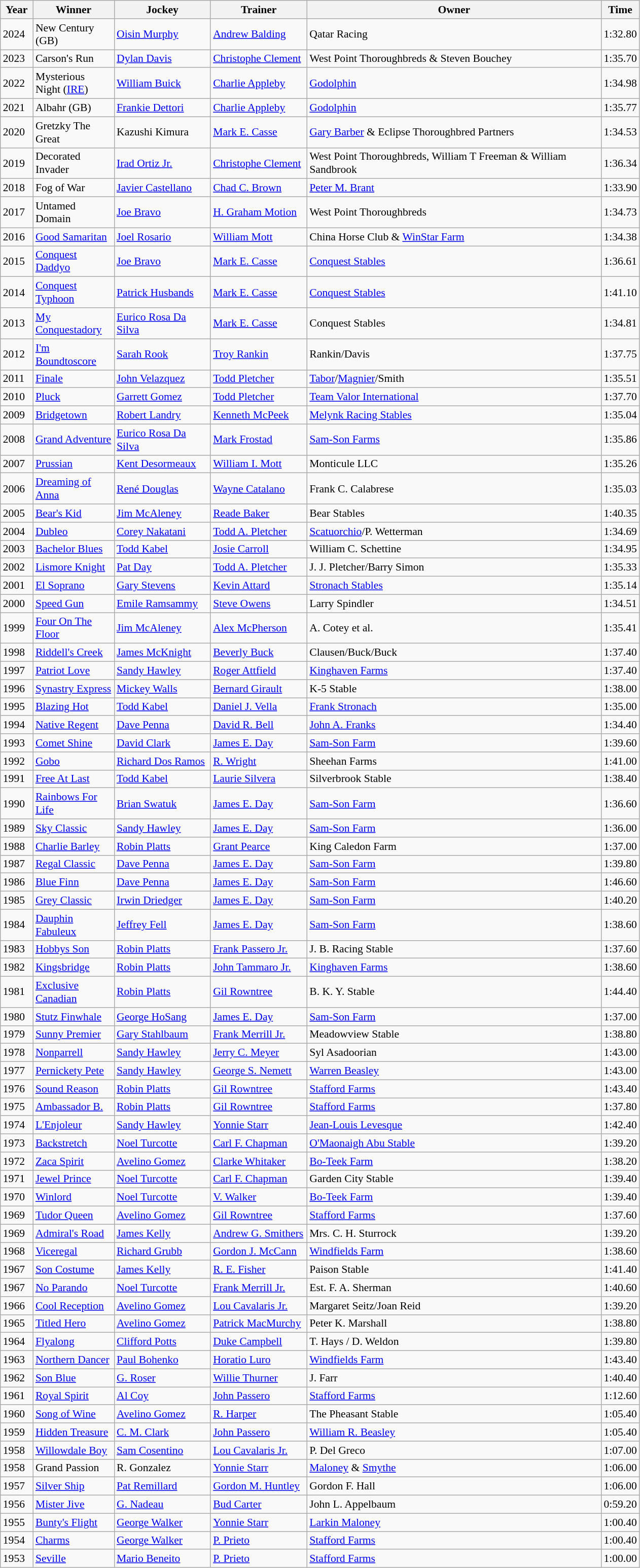<table class="wikitable sortable" style="font-size:90%">
<tr>
<th width="36px">Year<br></th>
<th width="100px">Winner<br></th>
<th width="120px">Jockey<br></th>
<th width="120px">Trainer<br></th>
<th width="380px">Owner<br></th>
<th width="40px">Time</th>
</tr>
<tr>
<td>2024</td>
<td>New Century (GB)</td>
<td><a href='#'>Oisin Murphy</a></td>
<td><a href='#'>Andrew Balding</a></td>
<td>Qatar Racing</td>
<td>1:32.80</td>
</tr>
<tr>
<td>2023</td>
<td>Carson's Run</td>
<td><a href='#'>Dylan Davis</a></td>
<td><a href='#'>Christophe Clement</a></td>
<td>West Point Thoroughbreds & Steven Bouchey</td>
<td>1:35.70</td>
</tr>
<tr>
<td>2022</td>
<td>Mysterious Night (<a href='#'>IRE</a>)</td>
<td><a href='#'>William Buick</a></td>
<td><a href='#'>Charlie Appleby</a></td>
<td><a href='#'>Godolphin</a></td>
<td>1:34.98</td>
</tr>
<tr>
<td>2021</td>
<td>Albahr (GB)</td>
<td><a href='#'>Frankie Dettori</a></td>
<td><a href='#'>Charlie Appleby</a></td>
<td><a href='#'>Godolphin</a></td>
<td>1:35.77</td>
</tr>
<tr>
<td>2020</td>
<td>Gretzky The Great</td>
<td>Kazushi Kimura</td>
<td><a href='#'>Mark E. Casse</a></td>
<td><a href='#'>Gary Barber</a> & Eclipse Thoroughbred Partners</td>
<td>1:34.53</td>
</tr>
<tr>
<td>2019</td>
<td>Decorated Invader</td>
<td><a href='#'>Irad Ortiz Jr.</a></td>
<td><a href='#'>Christophe Clement</a></td>
<td>West Point Thoroughbreds, William T Freeman & William Sandbrook</td>
<td>1:36.34</td>
</tr>
<tr>
<td>2018</td>
<td>Fog of War</td>
<td><a href='#'>Javier Castellano</a></td>
<td><a href='#'>Chad C. Brown</a></td>
<td><a href='#'>Peter M. Brant</a></td>
<td>1:33.90</td>
</tr>
<tr>
<td>2017</td>
<td>Untamed Domain</td>
<td><a href='#'>Joe Bravo</a></td>
<td><a href='#'>H. Graham Motion</a></td>
<td>West Point Thoroughbreds</td>
<td>1:34.73</td>
</tr>
<tr>
<td>2016</td>
<td><a href='#'>Good Samaritan</a></td>
<td><a href='#'>Joel Rosario</a></td>
<td><a href='#'>William Mott</a></td>
<td>China Horse Club & <a href='#'>WinStar Farm</a></td>
<td>1:34.38</td>
</tr>
<tr>
<td>2015</td>
<td><a href='#'>Conquest Daddyo</a></td>
<td><a href='#'>Joe Bravo</a></td>
<td><a href='#'>Mark E. Casse</a></td>
<td><a href='#'>Conquest Stables</a></td>
<td>1:36.61</td>
</tr>
<tr>
<td>2014</td>
<td><a href='#'>Conquest Typhoon</a></td>
<td><a href='#'>Patrick Husbands</a></td>
<td><a href='#'>Mark E. Casse</a></td>
<td><a href='#'>Conquest Stables</a></td>
<td>1:41.10</td>
</tr>
<tr>
<td>2013</td>
<td><a href='#'>My Conquestadory</a></td>
<td><a href='#'>Eurico Rosa Da Silva</a></td>
<td><a href='#'>Mark E. Casse</a></td>
<td>Conquest Stables</td>
<td>1:34.81</td>
</tr>
<tr>
<td>2012</td>
<td><a href='#'>I'm Boundtoscore</a></td>
<td><a href='#'>Sarah Rook</a></td>
<td><a href='#'>Troy Rankin</a></td>
<td>Rankin/Davis</td>
<td>1:37.75</td>
</tr>
<tr>
<td>2011</td>
<td><a href='#'>Finale</a></td>
<td><a href='#'>John Velazquez</a></td>
<td><a href='#'>Todd Pletcher</a></td>
<td><a href='#'>Tabor</a>/<a href='#'>Magnier</a>/Smith</td>
<td>1:35.51</td>
</tr>
<tr>
<td>2010</td>
<td><a href='#'>Pluck</a></td>
<td><a href='#'>Garrett Gomez</a></td>
<td><a href='#'>Todd Pletcher</a></td>
<td><a href='#'>Team Valor International</a></td>
<td>1:37.70</td>
</tr>
<tr>
<td>2009</td>
<td><a href='#'>Bridgetown</a></td>
<td><a href='#'>Robert Landry</a></td>
<td><a href='#'>Kenneth McPeek</a></td>
<td><a href='#'>Melynk Racing Stables</a></td>
<td>1:35.04</td>
</tr>
<tr>
<td>2008</td>
<td><a href='#'>Grand Adventure</a></td>
<td><a href='#'>Eurico Rosa Da Silva</a></td>
<td><a href='#'>Mark Frostad</a></td>
<td><a href='#'>Sam-Son Farms</a></td>
<td>1:35.86</td>
</tr>
<tr>
<td>2007</td>
<td><a href='#'>Prussian</a></td>
<td><a href='#'>Kent Desormeaux</a></td>
<td><a href='#'>William I. Mott</a></td>
<td>Monticule LLC</td>
<td>1:35.26</td>
</tr>
<tr>
<td>2006</td>
<td><a href='#'>Dreaming of Anna</a></td>
<td><a href='#'>René Douglas</a></td>
<td><a href='#'>Wayne Catalano</a></td>
<td>Frank C. Calabrese</td>
<td>1:35.03</td>
</tr>
<tr>
<td>2005</td>
<td><a href='#'>Bear's Kid</a></td>
<td><a href='#'>Jim McAleney</a></td>
<td><a href='#'>Reade Baker</a></td>
<td>Bear Stables</td>
<td>1:40.35</td>
</tr>
<tr>
<td>2004</td>
<td><a href='#'>Dubleo</a></td>
<td><a href='#'>Corey Nakatani</a></td>
<td><a href='#'>Todd A. Pletcher</a></td>
<td><a href='#'>Scatuorchio</a>/P. Wetterman</td>
<td>1:34.69</td>
</tr>
<tr>
<td>2003</td>
<td><a href='#'>Bachelor Blues</a></td>
<td><a href='#'>Todd Kabel</a></td>
<td><a href='#'>Josie Carroll</a></td>
<td>William C. Schettine</td>
<td>1:34.95</td>
</tr>
<tr>
<td>2002</td>
<td><a href='#'>Lismore Knight</a></td>
<td><a href='#'>Pat Day</a></td>
<td><a href='#'>Todd A. Pletcher</a></td>
<td>J. J. Pletcher/Barry Simon</td>
<td>1:35.33</td>
</tr>
<tr>
<td>2001</td>
<td><a href='#'>El Soprano</a></td>
<td><a href='#'>Gary Stevens</a></td>
<td><a href='#'>Kevin Attard</a></td>
<td><a href='#'>Stronach Stables</a></td>
<td>1:35.14</td>
</tr>
<tr>
<td>2000</td>
<td><a href='#'>Speed Gun</a></td>
<td><a href='#'>Emile Ramsammy</a></td>
<td><a href='#'>Steve Owens</a></td>
<td>Larry Spindler</td>
<td>1:34.51</td>
</tr>
<tr>
<td>1999</td>
<td><a href='#'>Four On The Floor</a></td>
<td><a href='#'>Jim McAleney</a></td>
<td><a href='#'>Alex McPherson</a></td>
<td>A. Cotey et al.</td>
<td>1:35.41</td>
</tr>
<tr>
<td>1998</td>
<td><a href='#'>Riddell's Creek</a></td>
<td><a href='#'>James McKnight</a></td>
<td><a href='#'>Beverly Buck</a></td>
<td>Clausen/Buck/Buck</td>
<td>1:37.40</td>
</tr>
<tr>
<td>1997</td>
<td><a href='#'>Patriot Love</a></td>
<td><a href='#'>Sandy Hawley</a></td>
<td><a href='#'>Roger Attfield</a></td>
<td><a href='#'>Kinghaven Farms</a></td>
<td>1:37.40</td>
</tr>
<tr>
<td>1996</td>
<td><a href='#'>Synastry Express</a></td>
<td><a href='#'>Mickey Walls</a></td>
<td><a href='#'>Bernard Girault</a></td>
<td>K-5 Stable</td>
<td>1:38.00</td>
</tr>
<tr>
<td>1995</td>
<td><a href='#'>Blazing Hot</a></td>
<td><a href='#'>Todd Kabel</a></td>
<td><a href='#'>Daniel J. Vella</a></td>
<td><a href='#'>Frank Stronach</a></td>
<td>1:35.00</td>
</tr>
<tr>
<td>1994</td>
<td><a href='#'>Native Regent</a></td>
<td><a href='#'>Dave Penna</a></td>
<td><a href='#'>David R. Bell</a></td>
<td><a href='#'>John A. Franks</a></td>
<td>1:34.40</td>
</tr>
<tr>
<td>1993</td>
<td><a href='#'>Comet Shine</a></td>
<td><a href='#'>David Clark</a></td>
<td><a href='#'>James E. Day</a></td>
<td><a href='#'>Sam-Son Farm</a></td>
<td>1:39.60</td>
</tr>
<tr>
<td>1992</td>
<td><a href='#'>Gobo</a></td>
<td><a href='#'>Richard Dos Ramos</a></td>
<td><a href='#'>R. Wright</a></td>
<td>Sheehan Farms</td>
<td>1:41.00</td>
</tr>
<tr>
<td>1991</td>
<td><a href='#'>Free At Last</a></td>
<td><a href='#'>Todd Kabel</a></td>
<td><a href='#'>Laurie Silvera</a></td>
<td>Silverbrook Stable</td>
<td>1:38.40</td>
</tr>
<tr>
<td>1990</td>
<td><a href='#'>Rainbows For Life</a></td>
<td><a href='#'>Brian Swatuk</a></td>
<td><a href='#'>James E. Day</a></td>
<td><a href='#'>Sam-Son Farm</a></td>
<td>1:36.60</td>
</tr>
<tr>
<td>1989</td>
<td><a href='#'>Sky Classic</a></td>
<td><a href='#'>Sandy Hawley</a></td>
<td><a href='#'>James E. Day</a></td>
<td><a href='#'>Sam-Son Farm</a></td>
<td>1:36.00</td>
</tr>
<tr>
<td>1988</td>
<td><a href='#'>Charlie Barley</a></td>
<td><a href='#'>Robin Platts</a></td>
<td><a href='#'>Grant Pearce</a></td>
<td>King Caledon Farm</td>
<td>1:37.00</td>
</tr>
<tr>
<td>1987</td>
<td><a href='#'>Regal Classic</a></td>
<td><a href='#'>Dave Penna</a></td>
<td><a href='#'>James E. Day</a></td>
<td><a href='#'>Sam-Son Farm</a></td>
<td>1:39.80</td>
</tr>
<tr>
<td>1986</td>
<td><a href='#'>Blue Finn</a></td>
<td><a href='#'>Dave Penna</a></td>
<td><a href='#'>James E. Day</a></td>
<td><a href='#'>Sam-Son Farm</a></td>
<td>1:46.60</td>
</tr>
<tr>
<td>1985</td>
<td><a href='#'>Grey Classic</a></td>
<td><a href='#'>Irwin Driedger</a></td>
<td><a href='#'>James E. Day</a></td>
<td><a href='#'>Sam-Son Farm</a></td>
<td>1:40.20</td>
</tr>
<tr>
<td>1984</td>
<td><a href='#'>Dauphin Fabuleux</a></td>
<td><a href='#'>Jeffrey Fell</a></td>
<td><a href='#'>James E. Day</a></td>
<td><a href='#'>Sam-Son Farm</a></td>
<td>1:38.60</td>
</tr>
<tr>
<td>1983</td>
<td><a href='#'>Hobbys Son</a></td>
<td><a href='#'>Robin Platts</a></td>
<td><a href='#'>Frank Passero Jr.</a></td>
<td>J. B. Racing Stable</td>
<td>1:37.60</td>
</tr>
<tr>
<td>1982</td>
<td><a href='#'>Kingsbridge</a></td>
<td><a href='#'>Robin Platts</a></td>
<td><a href='#'>John Tammaro Jr.</a></td>
<td><a href='#'>Kinghaven Farms</a></td>
<td>1:38.60</td>
</tr>
<tr>
<td>1981</td>
<td><a href='#'>Exclusive Canadian</a></td>
<td><a href='#'>Robin Platts</a></td>
<td><a href='#'>Gil Rowntree</a></td>
<td>B. K. Y. Stable</td>
<td>1:44.40</td>
</tr>
<tr>
<td>1980</td>
<td><a href='#'>Stutz Finwhale</a></td>
<td><a href='#'>George HoSang</a></td>
<td><a href='#'>James E. Day</a></td>
<td><a href='#'>Sam-Son Farm</a></td>
<td>1:37.00</td>
</tr>
<tr>
<td>1979</td>
<td><a href='#'>Sunny Premier</a></td>
<td><a href='#'>Gary Stahlbaum</a></td>
<td><a href='#'>Frank Merrill Jr.</a></td>
<td>Meadowview Stable</td>
<td>1:38.80</td>
</tr>
<tr>
<td>1978</td>
<td><a href='#'>Nonparrell</a></td>
<td><a href='#'>Sandy Hawley</a></td>
<td><a href='#'>Jerry C. Meyer</a></td>
<td>Syl Asadoorian</td>
<td>1:43.00</td>
</tr>
<tr>
<td>1977</td>
<td><a href='#'>Pernickety Pete</a></td>
<td><a href='#'>Sandy Hawley</a></td>
<td><a href='#'>George S. Nemett</a></td>
<td><a href='#'>Warren Beasley</a></td>
<td>1:43.00</td>
</tr>
<tr>
<td>1976</td>
<td><a href='#'>Sound Reason</a></td>
<td><a href='#'>Robin Platts</a></td>
<td><a href='#'>Gil Rowntree</a></td>
<td><a href='#'>Stafford Farms</a></td>
<td>1:43.40</td>
</tr>
<tr>
<td>1975</td>
<td><a href='#'>Ambassador B.</a></td>
<td><a href='#'>Robin Platts</a></td>
<td><a href='#'>Gil Rowntree</a></td>
<td><a href='#'>Stafford Farms</a></td>
<td>1:37.80</td>
</tr>
<tr>
<td>1974</td>
<td><a href='#'>L'Enjoleur</a></td>
<td><a href='#'>Sandy Hawley</a></td>
<td><a href='#'>Yonnie Starr</a></td>
<td><a href='#'>Jean-Louis Levesque</a></td>
<td>1:42.40</td>
</tr>
<tr>
<td>1973</td>
<td><a href='#'>Backstretch</a></td>
<td><a href='#'>Noel Turcotte</a></td>
<td><a href='#'>Carl F. Chapman</a></td>
<td><a href='#'>O'Maonaigh Abu Stable</a></td>
<td>1:39.20</td>
</tr>
<tr>
<td>1972</td>
<td><a href='#'>Zaca Spirit</a></td>
<td><a href='#'>Avelino Gomez</a></td>
<td><a href='#'>Clarke Whitaker</a></td>
<td><a href='#'>Bo-Teek Farm</a></td>
<td>1:38.20</td>
</tr>
<tr>
<td>1971</td>
<td><a href='#'>Jewel Prince</a></td>
<td><a href='#'>Noel Turcotte</a></td>
<td><a href='#'>Carl F. Chapman</a></td>
<td>Garden City Stable</td>
<td>1:39.40</td>
</tr>
<tr>
<td>1970</td>
<td><a href='#'>Winlord</a></td>
<td><a href='#'>Noel Turcotte</a></td>
<td><a href='#'>V. Walker</a></td>
<td><a href='#'>Bo-Teek Farm</a></td>
<td>1:39.40</td>
</tr>
<tr>
<td>1969</td>
<td><a href='#'>Tudor Queen</a></td>
<td><a href='#'>Avelino Gomez</a></td>
<td><a href='#'>Gil Rowntree</a></td>
<td><a href='#'>Stafford Farms</a></td>
<td>1:37.60</td>
</tr>
<tr>
<td>1969</td>
<td><a href='#'>Admiral's Road</a></td>
<td><a href='#'>James Kelly</a></td>
<td><a href='#'>Andrew G. Smithers</a></td>
<td>Mrs. C. H. Sturrock</td>
<td>1:39.20</td>
</tr>
<tr>
<td>1968</td>
<td><a href='#'>Viceregal</a></td>
<td><a href='#'>Richard Grubb</a></td>
<td><a href='#'>Gordon J. McCann</a></td>
<td><a href='#'>Windfields Farm</a></td>
<td>1:38.60</td>
</tr>
<tr>
<td>1967</td>
<td><a href='#'>Son Costume</a></td>
<td><a href='#'>James Kelly</a></td>
<td><a href='#'>R. E. Fisher</a></td>
<td>Paison Stable</td>
<td>1:41.40</td>
</tr>
<tr>
<td>1967</td>
<td><a href='#'>No Parando</a></td>
<td><a href='#'>Noel Turcotte</a></td>
<td><a href='#'>Frank Merrill Jr.</a></td>
<td>Est. F. A. Sherman</td>
<td>1:40.60</td>
</tr>
<tr>
<td>1966</td>
<td><a href='#'>Cool Reception</a></td>
<td><a href='#'>Avelino Gomez</a></td>
<td><a href='#'>Lou Cavalaris Jr.</a></td>
<td>Margaret Seitz/Joan Reid</td>
<td>1:39.20</td>
</tr>
<tr>
<td>1965</td>
<td><a href='#'>Titled Hero</a></td>
<td><a href='#'>Avelino Gomez</a></td>
<td><a href='#'>Patrick MacMurchy</a></td>
<td>Peter K. Marshall</td>
<td>1:38.80</td>
</tr>
<tr>
<td>1964</td>
<td><a href='#'>Flyalong</a></td>
<td><a href='#'>Clifford Potts</a></td>
<td><a href='#'>Duke Campbell</a></td>
<td>T. Hays / D. Weldon</td>
<td>1:39.80</td>
</tr>
<tr>
<td>1963</td>
<td><a href='#'>Northern Dancer</a></td>
<td><a href='#'>Paul Bohenko</a></td>
<td><a href='#'>Horatio Luro</a></td>
<td><a href='#'>Windfields Farm</a></td>
<td>1:43.40</td>
</tr>
<tr>
<td>1962</td>
<td><a href='#'>Son Blue</a></td>
<td><a href='#'>G. Roser</a></td>
<td><a href='#'>Willie Thurner</a></td>
<td>J. Farr</td>
<td>1:40.40</td>
</tr>
<tr>
<td>1961</td>
<td><a href='#'>Royal Spirit</a></td>
<td><a href='#'>Al Coy</a></td>
<td><a href='#'>John Passero</a></td>
<td><a href='#'>Stafford Farms</a></td>
<td>1:12.60</td>
</tr>
<tr>
<td>1960</td>
<td><a href='#'>Song of Wine</a></td>
<td><a href='#'>Avelino Gomez</a></td>
<td><a href='#'>R. Harper</a></td>
<td>The Pheasant Stable</td>
<td>1:05.40</td>
</tr>
<tr>
<td>1959</td>
<td><a href='#'>Hidden Treasure</a></td>
<td><a href='#'>C. M. Clark</a></td>
<td><a href='#'>John Passero</a></td>
<td><a href='#'>William R. Beasley</a></td>
<td>1:05.40</td>
</tr>
<tr>
<td>1958</td>
<td><a href='#'>Willowdale Boy</a></td>
<td><a href='#'>Sam Cosentino</a></td>
<td><a href='#'>Lou Cavalaris Jr.</a></td>
<td>P. Del Greco</td>
<td>1:07.00</td>
</tr>
<tr>
<td>1958</td>
<td>Grand Passion</td>
<td>R. Gonzalez</td>
<td><a href='#'>Yonnie Starr</a></td>
<td><a href='#'>Maloney</a> & <a href='#'>Smythe</a></td>
<td>1:06.00</td>
</tr>
<tr>
<td>1957</td>
<td><a href='#'>Silver Ship</a></td>
<td><a href='#'>Pat Remillard</a></td>
<td><a href='#'>Gordon M. Huntley</a></td>
<td>Gordon F. Hall</td>
<td>1:06.00</td>
</tr>
<tr>
<td>1956</td>
<td><a href='#'>Mister Jive</a></td>
<td><a href='#'>G. Nadeau</a></td>
<td><a href='#'>Bud Carter</a></td>
<td>John L. Appelbaum</td>
<td>0:59.20</td>
</tr>
<tr>
<td>1955</td>
<td><a href='#'>Bunty's Flight</a></td>
<td><a href='#'>George Walker</a></td>
<td><a href='#'>Yonnie Starr</a></td>
<td><a href='#'>Larkin Maloney</a></td>
<td>1:00.40</td>
</tr>
<tr>
<td>1954</td>
<td><a href='#'>Charms</a></td>
<td><a href='#'>George Walker</a></td>
<td><a href='#'>P. Prieto</a></td>
<td><a href='#'>Stafford Farms</a></td>
<td>1:00.40</td>
</tr>
<tr>
<td>1953</td>
<td><a href='#'>Seville</a></td>
<td><a href='#'>Mario Beneito</a></td>
<td><a href='#'>P. Prieto</a></td>
<td><a href='#'>Stafford Farms</a></td>
<td>1:00.00</td>
</tr>
</table>
